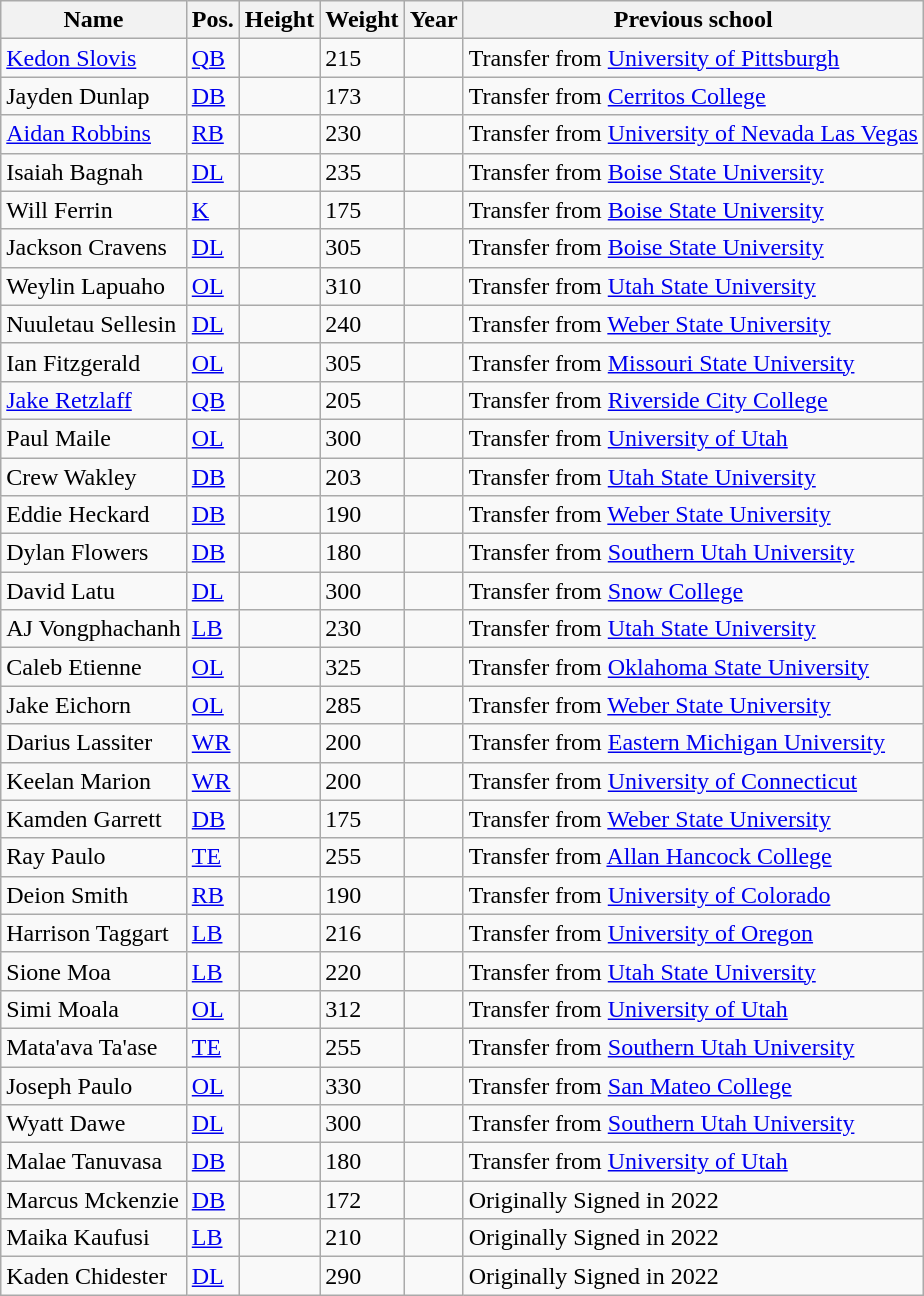<table class="wikitable sortable" border="3">
<tr>
<th>Name</th>
<th>Pos.</th>
<th>Height</th>
<th>Weight</th>
<th>Year</th>
<th>Previous school</th>
</tr>
<tr>
<td><a href='#'>Kedon Slovis</a></td>
<td><a href='#'>QB</a></td>
<td></td>
<td>215</td>
<td></td>
<td>Transfer from <a href='#'>University of Pittsburgh</a></td>
</tr>
<tr>
<td>Jayden Dunlap</td>
<td><a href='#'>DB</a></td>
<td></td>
<td>173</td>
<td></td>
<td>Transfer from <a href='#'>Cerritos College</a></td>
</tr>
<tr>
<td><a href='#'>Aidan Robbins</a></td>
<td><a href='#'>RB</a></td>
<td></td>
<td>230</td>
<td></td>
<td>Transfer from <a href='#'>University of Nevada Las Vegas</a></td>
</tr>
<tr>
<td>Isaiah Bagnah</td>
<td><a href='#'>DL</a></td>
<td></td>
<td>235</td>
<td></td>
<td>Transfer from <a href='#'>Boise State University</a></td>
</tr>
<tr>
<td>Will Ferrin</td>
<td><a href='#'>K</a></td>
<td></td>
<td>175</td>
<td></td>
<td>Transfer from <a href='#'>Boise State University</a></td>
</tr>
<tr>
<td>Jackson Cravens</td>
<td><a href='#'>DL</a></td>
<td></td>
<td>305</td>
<td></td>
<td>Transfer from <a href='#'>Boise State University</a></td>
</tr>
<tr>
<td>Weylin Lapuaho</td>
<td><a href='#'>OL</a></td>
<td></td>
<td>310</td>
<td></td>
<td>Transfer from <a href='#'>Utah State University</a></td>
</tr>
<tr>
<td>Nuuletau Sellesin</td>
<td><a href='#'>DL</a></td>
<td></td>
<td>240</td>
<td></td>
<td>Transfer from <a href='#'>Weber State University</a></td>
</tr>
<tr>
<td>Ian Fitzgerald</td>
<td><a href='#'>OL</a></td>
<td></td>
<td>305</td>
<td></td>
<td>Transfer from <a href='#'>Missouri State University</a></td>
</tr>
<tr>
<td><a href='#'>Jake Retzlaff</a></td>
<td><a href='#'>QB</a></td>
<td></td>
<td>205</td>
<td></td>
<td>Transfer from <a href='#'>Riverside City College</a></td>
</tr>
<tr>
<td>Paul Maile</td>
<td><a href='#'>OL</a></td>
<td></td>
<td>300</td>
<td></td>
<td>Transfer from <a href='#'>University of Utah</a></td>
</tr>
<tr>
<td>Crew Wakley</td>
<td><a href='#'>DB</a></td>
<td></td>
<td>203</td>
<td></td>
<td>Transfer from <a href='#'>Utah State University</a></td>
</tr>
<tr>
<td>Eddie Heckard</td>
<td><a href='#'>DB</a></td>
<td></td>
<td>190</td>
<td></td>
<td>Transfer from <a href='#'>Weber State University</a></td>
</tr>
<tr>
<td>Dylan Flowers</td>
<td><a href='#'>DB</a></td>
<td></td>
<td>180</td>
<td></td>
<td>Transfer from <a href='#'>Southern Utah University</a></td>
</tr>
<tr>
<td>David Latu</td>
<td><a href='#'>DL</a></td>
<td></td>
<td>300</td>
<td></td>
<td>Transfer from <a href='#'>Snow College</a></td>
</tr>
<tr>
<td>AJ Vongphachanh</td>
<td><a href='#'>LB</a></td>
<td></td>
<td>230</td>
<td></td>
<td>Transfer from <a href='#'>Utah State University</a></td>
</tr>
<tr>
<td>Caleb Etienne</td>
<td><a href='#'>OL</a></td>
<td></td>
<td>325</td>
<td></td>
<td>Transfer from <a href='#'>Oklahoma State University</a></td>
</tr>
<tr>
<td>Jake Eichorn</td>
<td><a href='#'>OL</a></td>
<td></td>
<td>285</td>
<td></td>
<td>Transfer from <a href='#'>Weber State University</a></td>
</tr>
<tr>
<td>Darius Lassiter</td>
<td><a href='#'>WR</a></td>
<td></td>
<td>200</td>
<td></td>
<td>Transfer from <a href='#'>Eastern Michigan University</a></td>
</tr>
<tr>
<td>Keelan Marion</td>
<td><a href='#'>WR</a></td>
<td></td>
<td>200</td>
<td></td>
<td>Transfer from <a href='#'>University of Connecticut</a></td>
</tr>
<tr>
<td>Kamden Garrett</td>
<td><a href='#'>DB</a></td>
<td></td>
<td>175</td>
<td></td>
<td>Transfer from <a href='#'>Weber State University</a></td>
</tr>
<tr>
<td>Ray Paulo</td>
<td><a href='#'>TE</a></td>
<td></td>
<td>255</td>
<td></td>
<td>Transfer from <a href='#'>Allan Hancock College</a></td>
</tr>
<tr>
<td>Deion Smith</td>
<td><a href='#'>RB</a></td>
<td></td>
<td>190</td>
<td></td>
<td>Transfer from <a href='#'>University of Colorado</a></td>
</tr>
<tr>
<td>Harrison Taggart</td>
<td><a href='#'>LB</a></td>
<td></td>
<td>216</td>
<td></td>
<td>Transfer from <a href='#'>University of Oregon</a></td>
</tr>
<tr>
<td>Sione Moa</td>
<td><a href='#'>LB</a></td>
<td></td>
<td>220</td>
<td></td>
<td>Transfer from <a href='#'>Utah State University</a></td>
</tr>
<tr>
<td>Simi Moala</td>
<td><a href='#'>OL</a></td>
<td></td>
<td>312</td>
<td></td>
<td>Transfer from <a href='#'>University of Utah</a></td>
</tr>
<tr>
<td>Mata'ava Ta'ase</td>
<td><a href='#'>TE</a></td>
<td></td>
<td>255</td>
<td></td>
<td>Transfer from <a href='#'>Southern Utah University</a></td>
</tr>
<tr>
<td>Joseph Paulo</td>
<td><a href='#'>OL</a></td>
<td></td>
<td>330</td>
<td></td>
<td>Transfer from <a href='#'>San Mateo College</a></td>
</tr>
<tr>
<td>Wyatt Dawe</td>
<td><a href='#'>DL</a></td>
<td></td>
<td>300</td>
<td></td>
<td>Transfer from <a href='#'>Southern Utah University</a></td>
</tr>
<tr>
<td>Malae Tanuvasa</td>
<td><a href='#'>DB</a></td>
<td></td>
<td>180</td>
<td></td>
<td>Transfer from <a href='#'>University of Utah</a></td>
</tr>
<tr>
<td>Marcus Mckenzie</td>
<td><a href='#'>DB</a></td>
<td></td>
<td>172</td>
<td></td>
<td>Originally Signed in 2022</td>
</tr>
<tr>
<td>Maika Kaufusi</td>
<td><a href='#'>LB</a></td>
<td></td>
<td>210</td>
<td></td>
<td>Originally Signed in 2022</td>
</tr>
<tr>
<td>Kaden Chidester</td>
<td><a href='#'>DL</a></td>
<td></td>
<td>290</td>
<td></td>
<td>Originally Signed in 2022</td>
</tr>
</table>
